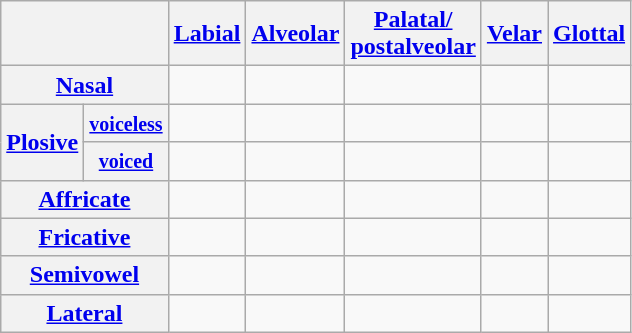<table class="wikitable" style=text-align:center>
<tr>
<th colspan=2></th>
<th><a href='#'>Labial</a></th>
<th><a href='#'>Alveolar</a></th>
<th><a href='#'>Palatal/</a><br><a href='#'>postalveolar</a></th>
<th><a href='#'>Velar</a></th>
<th><a href='#'>Glottal</a></th>
</tr>
<tr>
<th colspan=2><a href='#'>Nasal</a></th>
<td></td>
<td></td>
<td></td>
<td></td>
<td></td>
</tr>
<tr>
<th rowspan=2><a href='#'>Plosive</a></th>
<th><small><a href='#'>voiceless</a></small></th>
<td></td>
<td></td>
<td></td>
<td></td>
<td></td>
</tr>
<tr>
<th><small><a href='#'>voiced</a></small></th>
<td></td>
<td></td>
<td></td>
<td></td>
<td></td>
</tr>
<tr>
<th colspan=2><a href='#'>Affricate</a></th>
<td></td>
<td></td>
<td></td>
<td></td>
<td></td>
</tr>
<tr>
<th colspan=2><a href='#'>Fricative</a></th>
<td></td>
<td></td>
<td></td>
<td></td>
<td></td>
</tr>
<tr>
<th colspan=2><a href='#'>Semivowel</a></th>
<td></td>
<td></td>
<td></td>
<td></td>
<td></td>
</tr>
<tr>
<th colspan=2><a href='#'>Lateral</a></th>
<td></td>
<td></td>
<td></td>
<td></td>
<td></td>
</tr>
</table>
